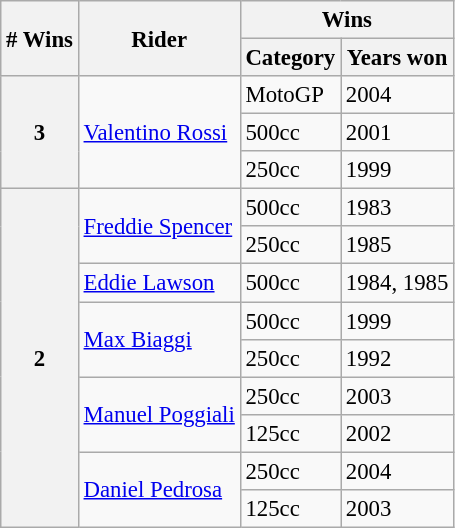<table class="wikitable" style="font-size: 95%;">
<tr>
<th rowspan=2># Wins</th>
<th rowspan=2>Rider</th>
<th colspan=2>Wins</th>
</tr>
<tr>
<th>Category</th>
<th>Years won</th>
</tr>
<tr>
<th rowspan=3>3</th>
<td rowspan=3> <a href='#'>Valentino Rossi</a></td>
<td>MotoGP</td>
<td>2004</td>
</tr>
<tr>
<td>500cc</td>
<td>2001</td>
</tr>
<tr>
<td>250cc</td>
<td>1999</td>
</tr>
<tr>
<th rowspan=9>2</th>
<td rowspan=2> <a href='#'>Freddie Spencer</a></td>
<td>500cc</td>
<td>1983</td>
</tr>
<tr>
<td>250cc</td>
<td>1985</td>
</tr>
<tr>
<td> <a href='#'>Eddie Lawson</a></td>
<td>500cc</td>
<td>1984, 1985</td>
</tr>
<tr>
<td rowspan=2> <a href='#'>Max Biaggi</a></td>
<td>500cc</td>
<td>1999</td>
</tr>
<tr>
<td>250cc</td>
<td>1992</td>
</tr>
<tr>
<td rowspan=2> <a href='#'>Manuel Poggiali</a></td>
<td>250cc</td>
<td>2003</td>
</tr>
<tr>
<td>125cc</td>
<td>2002</td>
</tr>
<tr>
<td rowspan=2> <a href='#'>Daniel Pedrosa</a></td>
<td>250cc</td>
<td>2004</td>
</tr>
<tr>
<td>125cc</td>
<td>2003</td>
</tr>
</table>
